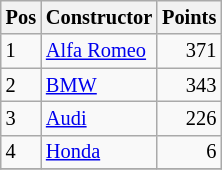<table class="wikitable"   style="font-size:   85%;">
<tr>
<th>Pos</th>
<th>Constructor</th>
<th>Points</th>
</tr>
<tr>
<td>1</td>
<td> <a href='#'>Alfa Romeo</a></td>
<td align="right">371</td>
</tr>
<tr>
<td>2</td>
<td> <a href='#'>BMW</a></td>
<td align="right">343</td>
</tr>
<tr>
<td>3</td>
<td> <a href='#'>Audi</a></td>
<td align="right">226</td>
</tr>
<tr>
<td>4</td>
<td> <a href='#'>Honda</a></td>
<td align="right">6</td>
</tr>
<tr>
</tr>
</table>
